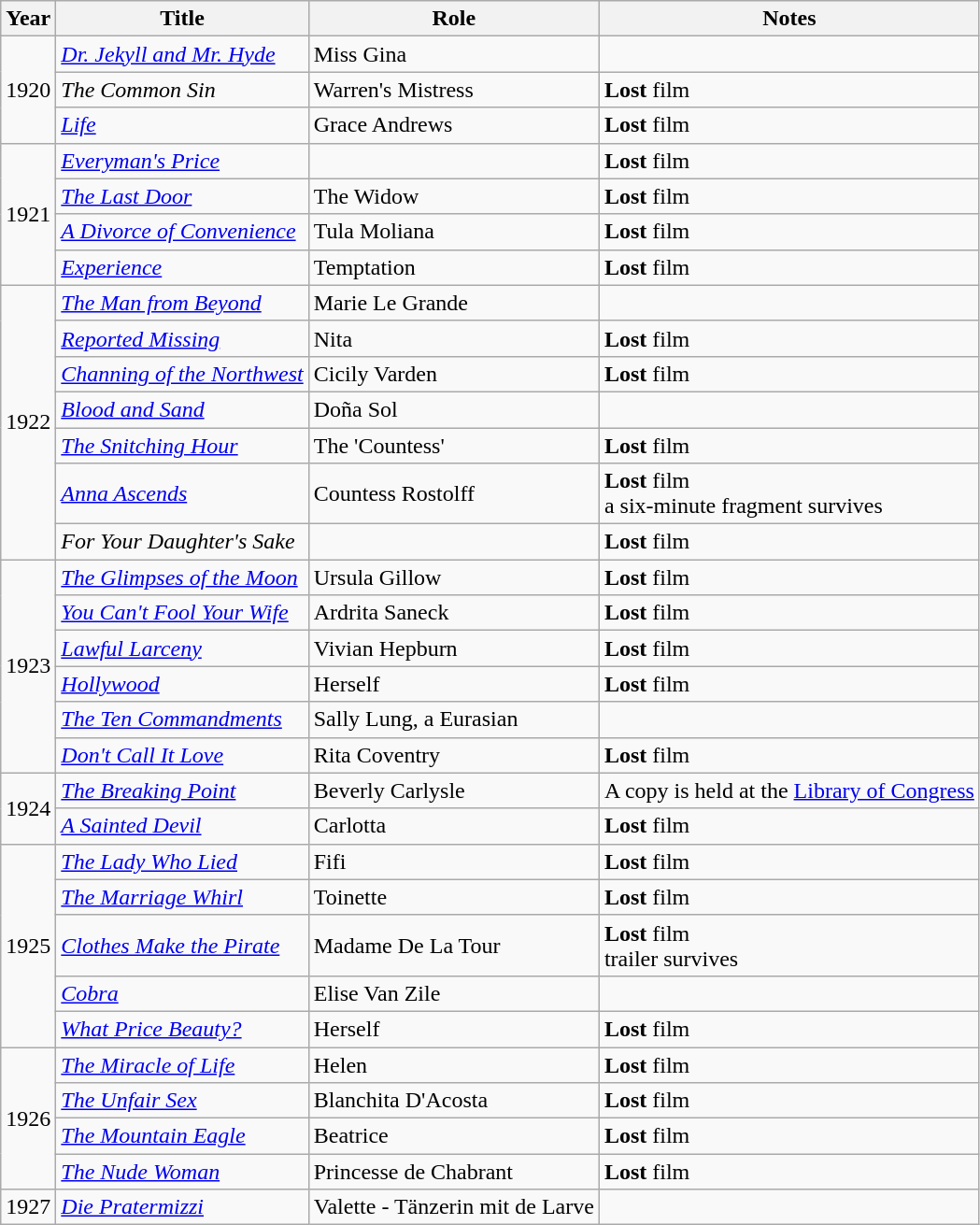<table class="wikitable plainrowheaders sortable">
<tr>
<th scope="col" class="unsortable">Year</th>
<th scope="col">Title</th>
<th scope="col">Role</th>
<th scope="col" class="unsortable">Notes</th>
</tr>
<tr>
<td rowspan=3>1920</td>
<td><em><a href='#'>Dr. Jekyll and Mr. Hyde</a></em></td>
<td>Miss Gina</td>
<td></td>
</tr>
<tr>
<td><em>The Common Sin</em></td>
<td>Warren's Mistress</td>
<td><strong>Lost</strong> film</td>
</tr>
<tr>
<td><em><a href='#'>Life</a></em></td>
<td>Grace Andrews</td>
<td><strong>Lost</strong> film</td>
</tr>
<tr>
<td rowspan=4>1921</td>
<td><em><a href='#'>Everyman's Price</a></em></td>
<td></td>
<td><strong>Lost</strong> film</td>
</tr>
<tr>
<td><em><a href='#'>The Last Door</a></em></td>
<td>The Widow</td>
<td><strong>Lost</strong> film</td>
</tr>
<tr>
<td><em><a href='#'>A Divorce of Convenience</a></em></td>
<td>Tula Moliana</td>
<td><strong>Lost</strong> film</td>
</tr>
<tr>
<td><em><a href='#'>Experience</a></em></td>
<td>Temptation</td>
<td><strong>Lost</strong> film</td>
</tr>
<tr>
<td rowspan=7>1922</td>
<td><em><a href='#'>The Man from Beyond</a></em></td>
<td>Marie Le Grande</td>
<td></td>
</tr>
<tr>
<td><em><a href='#'>Reported Missing</a></em></td>
<td>Nita</td>
<td><strong>Lost</strong> film</td>
</tr>
<tr>
<td><em><a href='#'>Channing of the Northwest</a></em></td>
<td>Cicily Varden</td>
<td><strong>Lost</strong> film</td>
</tr>
<tr>
<td><em><a href='#'>Blood and Sand</a></em></td>
<td>Doña Sol</td>
<td></td>
</tr>
<tr>
<td><em><a href='#'>The Snitching Hour</a></em></td>
<td>The 'Countess'</td>
<td><strong>Lost</strong> film</td>
</tr>
<tr>
<td><em><a href='#'>Anna Ascends</a></em></td>
<td>Countess Rostolff</td>
<td><strong>Lost</strong> film  <br> a six-minute fragment survives</td>
</tr>
<tr>
<td><em>For Your Daughter's Sake</em></td>
<td></td>
<td><strong>Lost</strong> film</td>
</tr>
<tr>
<td rowspan=6>1923</td>
<td><em><a href='#'>The Glimpses of the Moon</a></em></td>
<td>Ursula Gillow</td>
<td><strong>Lost</strong> film</td>
</tr>
<tr>
<td><em><a href='#'>You Can't Fool Your Wife</a></em></td>
<td>Ardrita Saneck</td>
<td><strong>Lost</strong> film</td>
</tr>
<tr>
<td><em><a href='#'>Lawful Larceny</a></em></td>
<td>Vivian Hepburn</td>
<td><strong>Lost</strong> film</td>
</tr>
<tr>
<td><em><a href='#'>Hollywood</a></em></td>
<td>Herself</td>
<td><strong>Lost</strong> film</td>
</tr>
<tr>
<td><em><a href='#'>The Ten Commandments</a></em></td>
<td>Sally Lung, a Eurasian</td>
<td></td>
</tr>
<tr>
<td><em><a href='#'>Don't Call It Love</a></em></td>
<td>Rita Coventry</td>
<td><strong>Lost</strong> film</td>
</tr>
<tr>
<td rowspan=2>1924</td>
<td><em><a href='#'>The Breaking Point</a></em></td>
<td>Beverly Carlysle</td>
<td>A copy is held at the <a href='#'>Library of Congress</a></td>
</tr>
<tr>
<td><em><a href='#'>A Sainted Devil</a></em></td>
<td>Carlotta</td>
<td><strong>Lost</strong> film</td>
</tr>
<tr>
<td rowspan=5>1925</td>
<td><em><a href='#'>The Lady Who Lied</a></em></td>
<td>Fifi</td>
<td><strong>Lost</strong> film</td>
</tr>
<tr>
<td><em><a href='#'>The Marriage Whirl</a></em></td>
<td>Toinette</td>
<td><strong>Lost</strong> film</td>
</tr>
<tr>
<td><em><a href='#'>Clothes Make the Pirate</a></em></td>
<td>Madame De La Tour</td>
<td><strong>Lost</strong> film <br> trailer survives</td>
</tr>
<tr>
<td><em><a href='#'>Cobra</a></em></td>
<td>Elise Van Zile</td>
<td></td>
</tr>
<tr>
<td><em><a href='#'>What Price Beauty?</a></em></td>
<td>Herself</td>
<td><strong>Lost</strong> film</td>
</tr>
<tr>
<td rowspan=4>1926</td>
<td><em><a href='#'>The Miracle of Life</a></em></td>
<td>Helen</td>
<td><strong>Lost</strong> film</td>
</tr>
<tr>
<td><em><a href='#'>The Unfair Sex</a></em></td>
<td>Blanchita D'Acosta</td>
<td><strong>Lost</strong> film</td>
</tr>
<tr>
<td><em><a href='#'>The Mountain Eagle</a></em></td>
<td>Beatrice</td>
<td><strong>Lost</strong> film</td>
</tr>
<tr>
<td><em><a href='#'>The Nude Woman</a></em></td>
<td>Princesse de Chabrant</td>
<td><strong>Lost</strong> film</td>
</tr>
<tr>
<td>1927</td>
<td><em><a href='#'>Die Pratermizzi</a></em></td>
<td>Valette - Tänzerin mit de Larve</td>
<td></td>
</tr>
</table>
